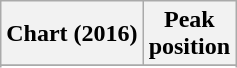<table class="wikitable sortable plainrowheaders" style="text-align:center;">
<tr>
<th scope="col">Chart (2016)</th>
<th scope="col">Peak<br> position</th>
</tr>
<tr>
</tr>
<tr>
</tr>
<tr>
</tr>
<tr>
</tr>
<tr>
</tr>
<tr>
</tr>
</table>
